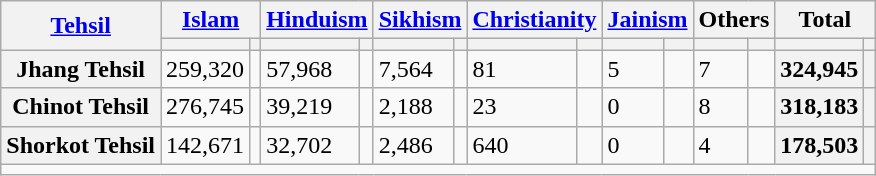<table class="wikitable sortable">
<tr>
<th rowspan="2"><a href='#'>Tehsil</a></th>
<th colspan="2"><a href='#'>Islam</a> </th>
<th colspan="2"><a href='#'>Hinduism</a> </th>
<th colspan="2"><a href='#'>Sikhism</a> </th>
<th colspan="2"><a href='#'>Christianity</a> </th>
<th colspan="2"><a href='#'>Jainism</a> </th>
<th colspan="2">Others</th>
<th colspan="2">Total</th>
</tr>
<tr>
<th><a href='#'></a></th>
<th></th>
<th></th>
<th></th>
<th></th>
<th></th>
<th></th>
<th></th>
<th></th>
<th></th>
<th></th>
<th></th>
<th></th>
<th></th>
</tr>
<tr>
<th>Jhang Tehsil</th>
<td>259,320</td>
<td></td>
<td>57,968</td>
<td></td>
<td>7,564</td>
<td></td>
<td>81</td>
<td></td>
<td>5</td>
<td></td>
<td>7</td>
<td></td>
<th>324,945</th>
<th></th>
</tr>
<tr>
<th>Chinot Tehsil</th>
<td>276,745</td>
<td></td>
<td>39,219</td>
<td></td>
<td>2,188</td>
<td></td>
<td>23</td>
<td></td>
<td>0</td>
<td></td>
<td>8</td>
<td></td>
<th>318,183</th>
<th></th>
</tr>
<tr>
<th>Shorkot Tehsil</th>
<td>142,671</td>
<td></td>
<td>32,702</td>
<td></td>
<td>2,486</td>
<td></td>
<td>640</td>
<td></td>
<td>0</td>
<td></td>
<td>4</td>
<td></td>
<th>178,503</th>
<th></th>
</tr>
<tr class="sortbottom">
<td colspan="15"></td>
</tr>
</table>
